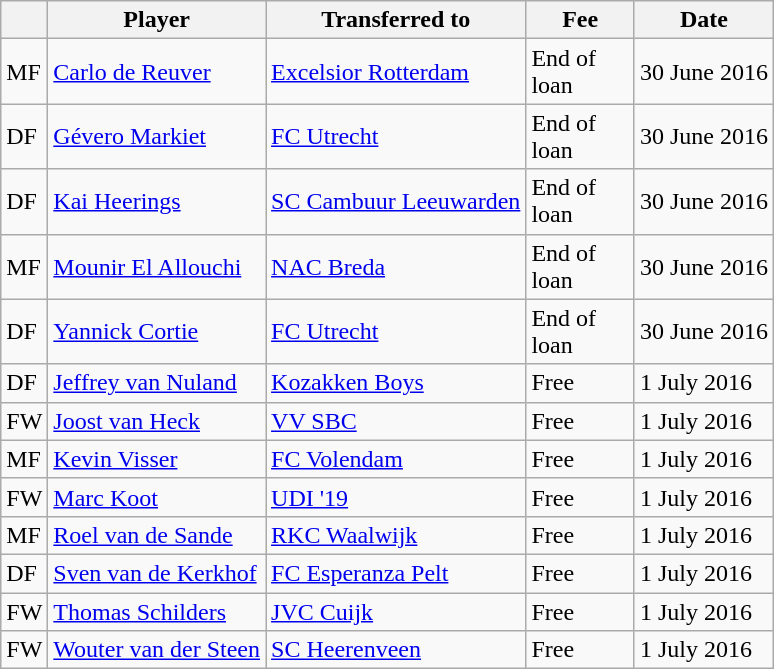<table class="wikitable plainrowheaders sortable">
<tr>
<th></th>
<th scope="col">Player</th>
<th>Transferred to</th>
<th style="width: 65px;">Fee</th>
<th scope="col">Date</th>
</tr>
<tr>
<td>MF</td>
<td> <a href='#'>Carlo de Reuver</a></td>
<td> <a href='#'>Excelsior Rotterdam</a></td>
<td>End of loan</td>
<td>30 June 2016</td>
</tr>
<tr>
<td>DF</td>
<td> <a href='#'>Gévero Markiet</a></td>
<td> <a href='#'>FC Utrecht</a></td>
<td>End of loan</td>
<td>30 June 2016</td>
</tr>
<tr>
<td>DF</td>
<td> <a href='#'>Kai Heerings</a></td>
<td> <a href='#'>SC Cambuur Leeuwarden</a></td>
<td>End of loan</td>
<td>30 June 2016</td>
</tr>
<tr>
<td>MF</td>
<td> <a href='#'>Mounir El Allouchi</a></td>
<td> <a href='#'>NAC Breda</a></td>
<td>End of loan</td>
<td>30 June 2016</td>
</tr>
<tr>
<td>DF</td>
<td> <a href='#'>Yannick Cortie</a></td>
<td> <a href='#'>FC Utrecht</a></td>
<td>End of loan</td>
<td>30 June 2016</td>
</tr>
<tr>
<td>DF</td>
<td> <a href='#'>Jeffrey van Nuland</a></td>
<td> <a href='#'>Kozakken Boys</a></td>
<td>Free</td>
<td>1 July 2016</td>
</tr>
<tr>
<td>FW</td>
<td> <a href='#'>Joost van Heck</a></td>
<td> <a href='#'>VV SBC</a></td>
<td>Free</td>
<td>1 July 2016</td>
</tr>
<tr>
<td>MF</td>
<td> <a href='#'>Kevin Visser</a></td>
<td> <a href='#'>FC Volendam</a></td>
<td>Free</td>
<td>1 July 2016</td>
</tr>
<tr>
<td>FW</td>
<td> <a href='#'>Marc Koot</a></td>
<td> <a href='#'>UDI '19</a></td>
<td>Free</td>
<td>1 July 2016</td>
</tr>
<tr>
<td>MF</td>
<td> <a href='#'>Roel van de Sande</a></td>
<td> <a href='#'>RKC Waalwijk</a></td>
<td>Free</td>
<td>1 July 2016</td>
</tr>
<tr>
<td>DF</td>
<td> <a href='#'>Sven van de Kerkhof</a></td>
<td> <a href='#'>FC Esperanza Pelt</a></td>
<td>Free</td>
<td>1 July 2016</td>
</tr>
<tr>
<td>FW</td>
<td> <a href='#'>Thomas Schilders</a></td>
<td> <a href='#'>JVC Cuijk</a></td>
<td>Free</td>
<td>1 July 2016</td>
</tr>
<tr>
<td>FW</td>
<td> <a href='#'>Wouter van der Steen</a></td>
<td> <a href='#'>SC Heerenveen</a></td>
<td>Free</td>
<td>1 July 2016</td>
</tr>
</table>
